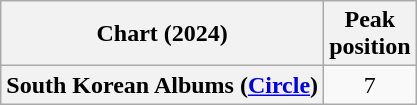<table class="wikitable sortable plainrowheaders" style="text-align:center">
<tr>
<th scope="col">Chart (2024)</th>
<th scope="col">Peak<br>position</th>
</tr>
<tr>
<th scope="row">South Korean Albums (<a href='#'>Circle</a>)</th>
<td>7</td>
</tr>
</table>
